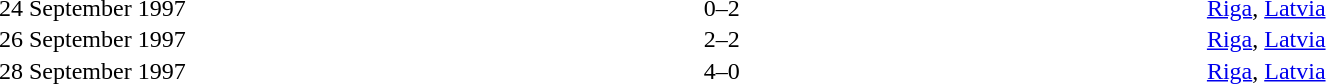<table cellspacing=1 width=85%>
<tr>
<th width=15%></th>
<th width=25%></th>
<th width=10%></th>
<th width=25%></th>
<th width=25%></th>
</tr>
<tr>
<td>24 September 1997</td>
<td align=right></td>
<td align=center>0–2</td>
<td></td>
<td><a href='#'>Riga</a>, <a href='#'>Latvia</a></td>
</tr>
<tr>
<td>26 September 1997</td>
<td align=right></td>
<td align=center>2–2</td>
<td></td>
<td><a href='#'>Riga</a>, <a href='#'>Latvia</a></td>
</tr>
<tr>
<td>28 September 1997</td>
<td align=right></td>
<td align=center>4–0</td>
<td></td>
<td><a href='#'>Riga</a>, <a href='#'>Latvia</a></td>
</tr>
</table>
